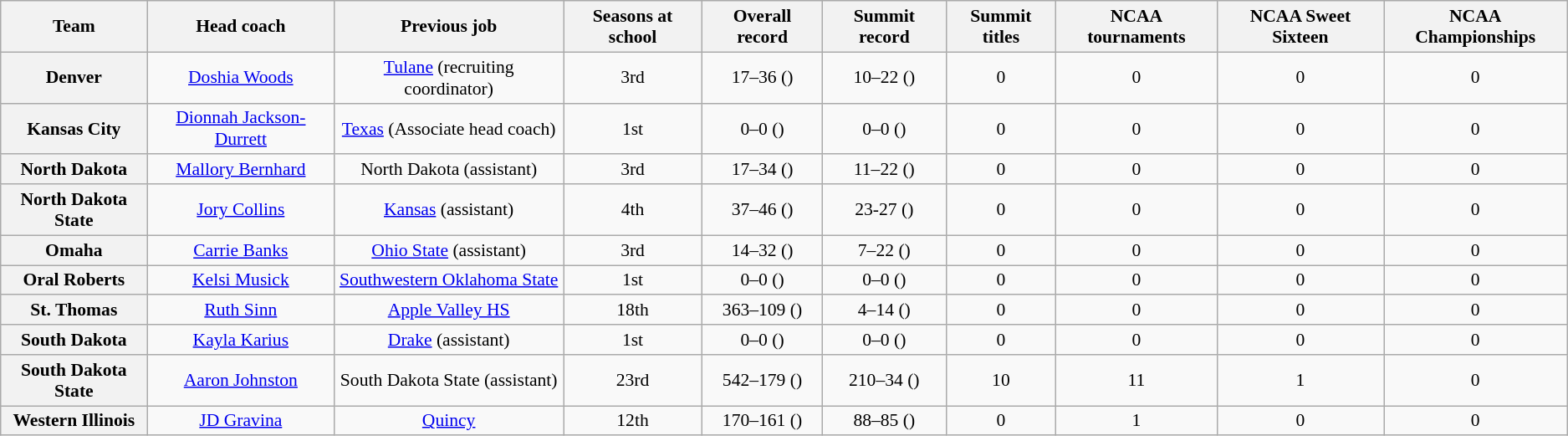<table class="wikitable sortable" style="text-align: center;font-size:90%;">
<tr>
<th width="110">Team</th>
<th>Head coach</th>
<th>Previous job</th>
<th>Seasons at school</th>
<th>Overall record</th>
<th>Summit record</th>
<th>Summit titles</th>
<th>NCAA tournaments</th>
<th>NCAA Sweet Sixteen</th>
<th>NCAA Championships</th>
</tr>
<tr>
<th style=>Denver</th>
<td><a href='#'>Doshia Woods</a></td>
<td><a href='#'>Tulane</a> (recruiting coordinator)</td>
<td>3rd</td>
<td>17–36 ()</td>
<td>10–22 ()</td>
<td>0</td>
<td>0</td>
<td>0</td>
<td>0</td>
</tr>
<tr>
<th style=>Kansas City</th>
<td><a href='#'>Dionnah Jackson-Durrett</a></td>
<td><a href='#'>Texas</a> (Associate head coach)</td>
<td>1st</td>
<td>0–0 ()</td>
<td>0–0 ()</td>
<td>0</td>
<td>0</td>
<td>0</td>
<td>0</td>
</tr>
<tr>
<th style=>North Dakota</th>
<td><a href='#'>Mallory Bernhard</a></td>
<td>North Dakota (assistant)</td>
<td>3rd</td>
<td>17–34 ()</td>
<td>11–22 ()</td>
<td>0</td>
<td>0</td>
<td>0</td>
<td>0</td>
</tr>
<tr>
<th style=>North Dakota State</th>
<td><a href='#'>Jory Collins</a></td>
<td><a href='#'>Kansas</a> (assistant)</td>
<td>4th</td>
<td>37–46 ()</td>
<td>23-27 ()</td>
<td>0</td>
<td>0</td>
<td>0</td>
<td>0</td>
</tr>
<tr>
<th style=>Omaha</th>
<td><a href='#'>Carrie Banks</a></td>
<td><a href='#'>Ohio State</a> (assistant)</td>
<td>3rd</td>
<td>14–32 ()</td>
<td>7–22 ()</td>
<td>0</td>
<td>0</td>
<td>0</td>
<td>0</td>
</tr>
<tr>
<th style=>Oral Roberts</th>
<td><a href='#'>Kelsi Musick</a></td>
<td><a href='#'>Southwestern Oklahoma State</a></td>
<td>1st</td>
<td>0–0 ()</td>
<td>0–0 ()</td>
<td>0</td>
<td>0</td>
<td>0</td>
<td>0</td>
</tr>
<tr>
<th style=>St. Thomas</th>
<td><a href='#'>Ruth Sinn</a></td>
<td><a href='#'>Apple Valley HS</a></td>
<td>18th</td>
<td>363–109 ()</td>
<td>4–14 () </td>
<td>0</td>
<td>0</td>
<td>0</td>
<td>0</td>
</tr>
<tr>
<th style=>South Dakota</th>
<td><a href='#'>Kayla Karius</a></td>
<td><a href='#'>Drake</a> (assistant)</td>
<td>1st</td>
<td>0–0 ()</td>
<td>0–0 ()</td>
<td>0</td>
<td>0</td>
<td>0</td>
<td>0</td>
</tr>
<tr>
<th style=>South Dakota State</th>
<td><a href='#'>Aaron Johnston</a></td>
<td>South Dakota State (assistant)</td>
<td>23rd</td>
<td>542–179 ()</td>
<td>210–34 ()</td>
<td>10</td>
<td>11</td>
<td>1</td>
<td>0</td>
</tr>
<tr>
<th style=>Western Illinois</th>
<td><a href='#'>JD Gravina</a></td>
<td><a href='#'>Quincy</a></td>
<td>12th</td>
<td>170–161 ()</td>
<td>88–85 ()</td>
<td>0</td>
<td>1</td>
<td>0</td>
<td>0</td>
</tr>
</table>
